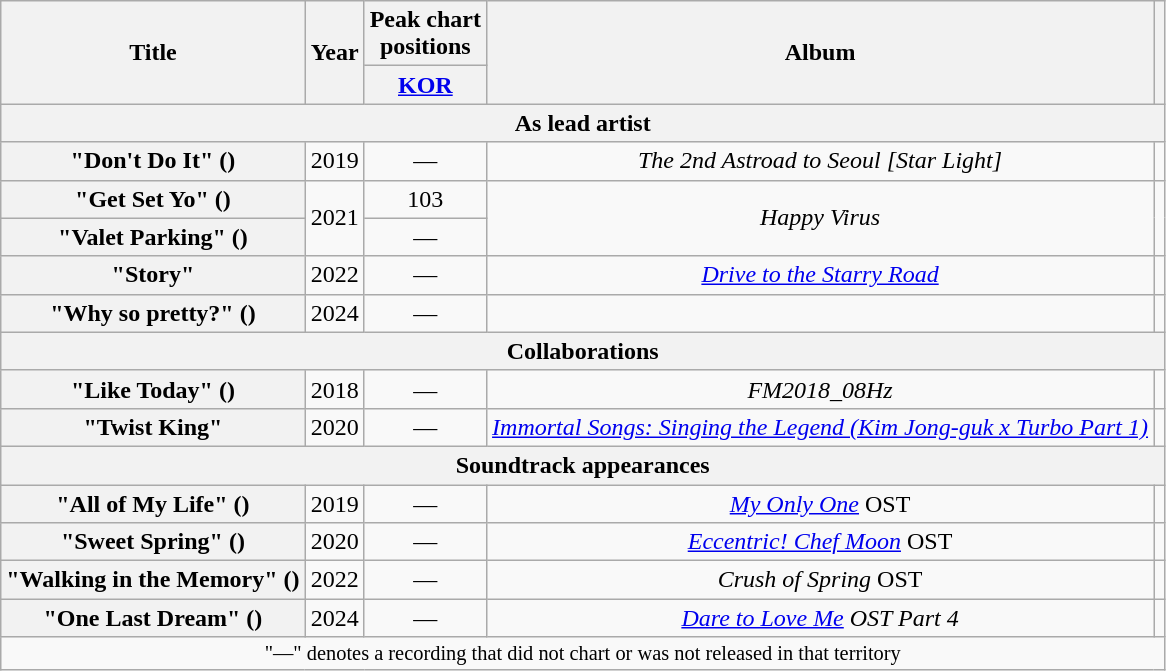<table class="wikitable plainrowheaders" style="text-align:center">
<tr>
<th scope="col" rowspan="2">Title</th>
<th scope="col" rowspan="2">Year</th>
<th scope="col">Peak chart<br>positions</th>
<th scope="col" rowspan="2">Album</th>
<th scope="col" rowspan="2"></th>
</tr>
<tr>
<th><a href='#'>KOR</a><br></th>
</tr>
<tr>
<th scope="col" colspan="6">As lead artist</th>
</tr>
<tr>
<th scope="row">"Don't Do It" ()</th>
<td>2019</td>
<td>—</td>
<td><em>The 2nd Astroad to Seoul [Star Light]</em></td>
<td></td>
</tr>
<tr>
<th scope="row">"Get Set Yo" ()<br></th>
<td rowspan="2">2021</td>
<td>103</td>
<td rowspan="2"><em>Happy Virus</em></td>
<td rowspan="2"></td>
</tr>
<tr>
<th scope="row">"Valet Parking" ()</th>
<td>—</td>
</tr>
<tr>
<th scope="row">"Story"</th>
<td>2022</td>
<td>—</td>
<td><em><a href='#'>Drive to the Starry Road</a></em></td>
<td></td>
</tr>
<tr>
<th scope="row">"Why so pretty?" ()</th>
<td>2024</td>
<td>—</td>
<td></td>
<td></td>
</tr>
<tr>
<th scope="col" colspan="6">Collaborations</th>
</tr>
<tr>
<th scope="row">"Like Today" ()<br></th>
<td>2018</td>
<td>—</td>
<td><em>FM2018_08Hz</em></td>
<td></td>
</tr>
<tr>
<th scope="row">"Twist King" <br></th>
<td>2020</td>
<td>—</td>
<td><em><a href='#'> Immortal Songs: Singing the Legend (Kim Jong-guk x Turbo Part 1)</a></em></td>
<td></td>
</tr>
<tr>
<th colspan="6">Soundtrack appearances</th>
</tr>
<tr>
<th scope="row">"All of My Life" ()</th>
<td>2019</td>
<td>—</td>
<td><em><a href='#'>My Only One</a></em> OST</td>
<td></td>
</tr>
<tr>
<th scope="row">"Sweet Spring" ()</th>
<td>2020</td>
<td>—</td>
<td><em><a href='#'>Eccentric! Chef Moon</a></em> OST</td>
<td></td>
</tr>
<tr>
<th scope="row">"Walking in the Memory" ()</th>
<td>2022</td>
<td>—</td>
<td><em>Crush of Spring</em> OST</td>
<td></td>
</tr>
<tr>
<th scope="row">"One Last Dream" ()</th>
<td>2024</td>
<td>—</td>
<td><em><a href='#'>Dare to Love Me</a> OST Part 4</em></td>
<td></td>
</tr>
<tr>
<td colspan="6" style="font-size:85%">"—" denotes a recording that did not chart or was not released in that territory</td>
</tr>
</table>
